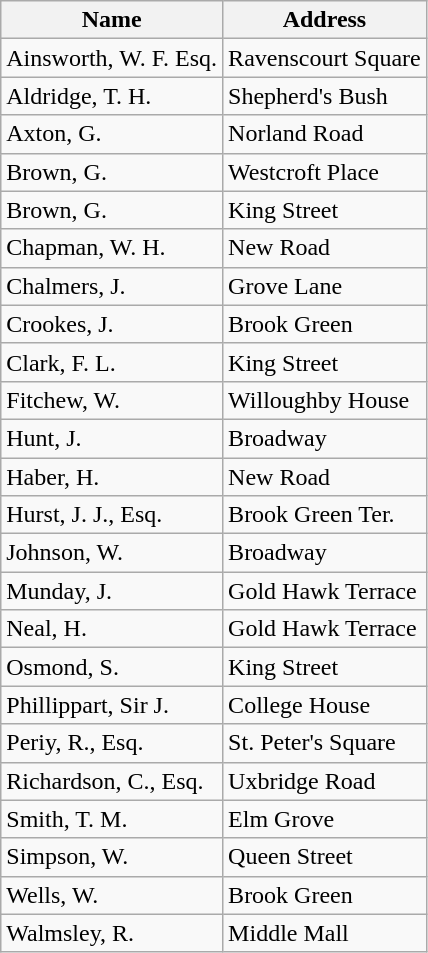<table class="wikitable">
<tr>
<th>Name</th>
<th>Address</th>
</tr>
<tr>
<td>Ainsworth, W. F. Esq.</td>
<td>Ravenscourt Square</td>
</tr>
<tr>
<td>Aldridge, T. H.</td>
<td>Shepherd's Bush</td>
</tr>
<tr>
<td>Axton, G.</td>
<td>Norland Road</td>
</tr>
<tr>
<td>Brown, G.</td>
<td>Westcroft Place</td>
</tr>
<tr>
<td>Brown, G.</td>
<td>King Street</td>
</tr>
<tr>
<td>Chapman, W. H.</td>
<td>New Road</td>
</tr>
<tr>
<td>Chalmers, J.</td>
<td>Grove Lane</td>
</tr>
<tr>
<td>Crookes, J.</td>
<td>Brook Green</td>
</tr>
<tr>
<td>Clark, F. L.</td>
<td>King Street</td>
</tr>
<tr>
<td>Fitchew, W.</td>
<td>Willoughby House</td>
</tr>
<tr>
<td>Hunt, J.</td>
<td>Broadway</td>
</tr>
<tr>
<td>Haber, H.</td>
<td>New Road</td>
</tr>
<tr>
<td>Hurst, J. J., Esq.</td>
<td>Brook Green Ter.</td>
</tr>
<tr>
<td>Johnson, W.</td>
<td>Broadway</td>
</tr>
<tr>
<td>Munday, J.</td>
<td>Gold Hawk Terrace</td>
</tr>
<tr>
<td>Neal, H.</td>
<td>Gold Hawk Terrace</td>
</tr>
<tr>
<td>Osmond, S.</td>
<td>King Street</td>
</tr>
<tr>
<td>Phillippart, Sir J.</td>
<td>College House</td>
</tr>
<tr>
<td>Periy, R., Esq.</td>
<td>St. Peter's Square</td>
</tr>
<tr>
<td>Richardson, C., Esq.</td>
<td>Uxbridge Road</td>
</tr>
<tr>
<td>Smith, T. M.</td>
<td>Elm Grove</td>
</tr>
<tr>
<td>Simpson, W.</td>
<td>Queen Street</td>
</tr>
<tr>
<td>Wells, W.</td>
<td>Brook Green</td>
</tr>
<tr>
<td>Walmsley, R.</td>
<td>Middle Mall</td>
</tr>
</table>
